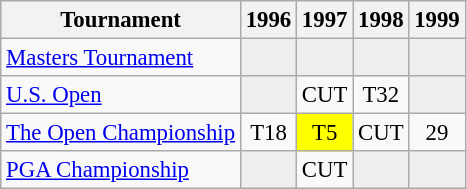<table class="wikitable" style="font-size:95%;text-align:center;">
<tr>
<th>Tournament</th>
<th>1996</th>
<th>1997</th>
<th>1998</th>
<th>1999</th>
</tr>
<tr>
<td align=left><a href='#'>Masters Tournament</a></td>
<td style="background:#eeeeee;"></td>
<td style="background:#eeeeee;"></td>
<td style="background:#eeeeee;"></td>
<td style="background:#eeeeee;"></td>
</tr>
<tr>
<td align=left><a href='#'>U.S. Open</a></td>
<td style="background:#eeeeee;"></td>
<td>CUT</td>
<td>T32</td>
<td style="background:#eeeeee;"></td>
</tr>
<tr>
<td align=left><a href='#'>The Open Championship</a></td>
<td>T18</td>
<td style="background:yellow;">T5</td>
<td>CUT</td>
<td>29</td>
</tr>
<tr>
<td align=left><a href='#'>PGA Championship</a></td>
<td style="background:#eeeeee;"></td>
<td>CUT</td>
<td style="background:#eeeeee;"></td>
<td style="background:#eeeeee;"></td>
</tr>
</table>
